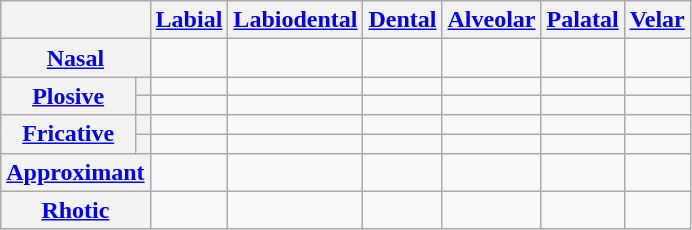<table class="wikitable" style="text-align:center">
<tr>
<th colspan="2"></th>
<th><a href='#'>Labial</a></th>
<th><a href='#'>Labiodental</a></th>
<th><a href='#'>Dental</a></th>
<th><a href='#'>Alveolar</a></th>
<th><a href='#'>Palatal</a></th>
<th><a href='#'>Velar</a></th>
</tr>
<tr>
<th colspan="2"><a href='#'>Nasal</a></th>
<td></td>
<td></td>
<td></td>
<td></td>
<td></td>
<td></td>
</tr>
<tr>
<th rowspan="2"><a href='#'>Plosive</a></th>
<th></th>
<td></td>
<td></td>
<td></td>
<td></td>
<td></td>
<td></td>
</tr>
<tr>
<th></th>
<td></td>
<td></td>
<td></td>
<td></td>
<td></td>
<td></td>
</tr>
<tr>
<th rowspan="2"><a href='#'>Fricative</a></th>
<th></th>
<td></td>
<td></td>
<td></td>
<td></td>
<td></td>
<td></td>
</tr>
<tr>
<th></th>
<td></td>
<td></td>
<td></td>
<td></td>
<td></td>
<td></td>
</tr>
<tr>
<th colspan="2"><a href='#'>Approximant</a></th>
<td></td>
<td></td>
<td></td>
<td></td>
<td></td>
<td></td>
</tr>
<tr>
<th colspan="2"><a href='#'>Rhotic</a></th>
<td></td>
<td></td>
<td></td>
<td></td>
<td></td>
<td></td>
</tr>
</table>
